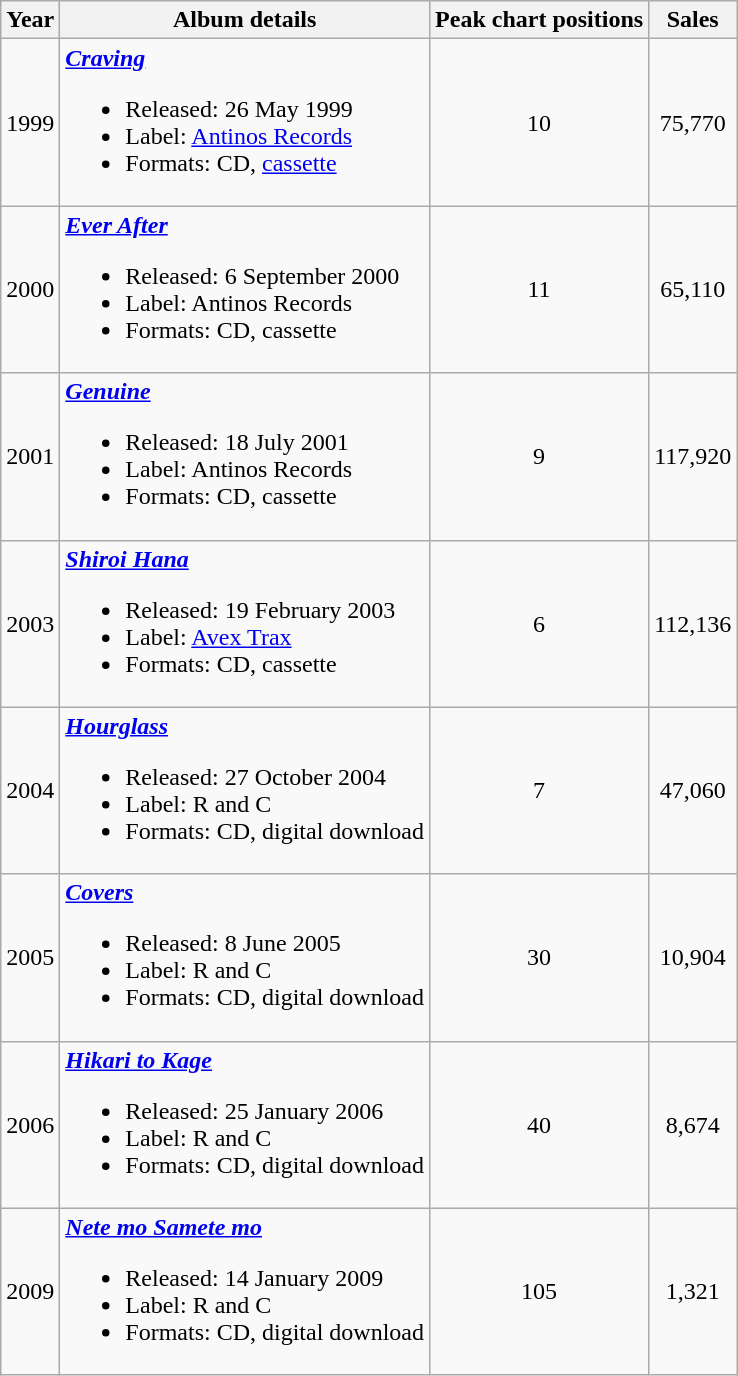<table class="wikitable">
<tr>
<th>Year</th>
<th>Album details</th>
<th>Peak chart positions</th>
<th>Sales</th>
</tr>
<tr>
<td align="center">1999</td>
<td><strong><em><a href='#'>Craving</a></em></strong><br><ul><li>Released: 26 May 1999</li><li>Label: <a href='#'>Antinos Records</a></li><li>Formats: CD, <a href='#'>cassette</a></li></ul></td>
<td align="center">10</td>
<td align="center">75,770</td>
</tr>
<tr>
<td align="center">2000</td>
<td><strong><em><a href='#'>Ever After</a></em></strong><br><ul><li>Released: 6 September 2000</li><li>Label: Antinos Records</li><li>Formats: CD, cassette</li></ul></td>
<td align="center">11</td>
<td align="center">65,110</td>
</tr>
<tr>
<td align="center">2001</td>
<td><strong><em><a href='#'>Genuine</a></em></strong><br><ul><li>Released: 18 July 2001</li><li>Label: Antinos Records</li><li>Formats: CD, cassette</li></ul></td>
<td align="center">9</td>
<td align="center">117,920</td>
</tr>
<tr>
<td align="center">2003</td>
<td><strong><em><a href='#'>Shiroi Hana</a></em></strong><br><ul><li>Released: 19 February 2003</li><li>Label: <a href='#'>Avex Trax</a></li><li>Formats: CD, cassette</li></ul></td>
<td align="center">6</td>
<td align="center">112,136</td>
</tr>
<tr>
<td align="center">2004</td>
<td><strong><em><a href='#'>Hourglass</a></em></strong><br><ul><li>Released: 27 October 2004</li><li>Label: R and C</li><li>Formats: CD, digital download</li></ul></td>
<td align="center">7</td>
<td align="center">47,060</td>
</tr>
<tr>
<td align="center">2005</td>
<td><strong><em><a href='#'>Covers</a></em></strong><br><ul><li>Released: 8 June 2005</li><li>Label: R and C</li><li>Formats: CD, digital download</li></ul></td>
<td align="center">30</td>
<td align="center">10,904</td>
</tr>
<tr>
<td align="center">2006</td>
<td><strong><em><a href='#'>Hikari to Kage</a></em></strong><br><ul><li>Released: 25 January 2006</li><li>Label: R and C</li><li>Formats: CD, digital download</li></ul></td>
<td align="center">40</td>
<td align="center">8,674</td>
</tr>
<tr>
<td align="center">2009</td>
<td><strong><em><a href='#'>Nete mo Samete mo</a></em></strong><br><ul><li>Released: 14 January 2009</li><li>Label: R and C</li><li>Formats: CD, digital download</li></ul></td>
<td align="center">105</td>
<td align="center">1,321</td>
</tr>
</table>
